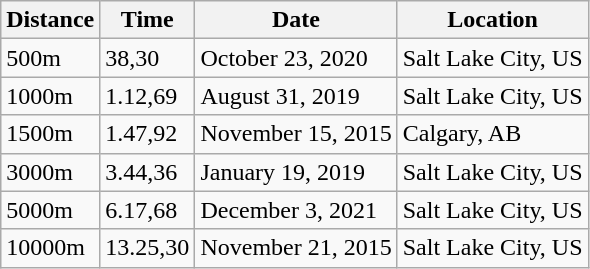<table class="wikitable">
<tr>
<th>Distance</th>
<th>Time</th>
<th>Date</th>
<th>Location</th>
</tr>
<tr>
<td>500m</td>
<td>38,30</td>
<td>October 23, 2020</td>
<td>Salt Lake City, US</td>
</tr>
<tr>
<td>1000m</td>
<td>1.12,69</td>
<td>August 31, 2019</td>
<td>Salt Lake City, US</td>
</tr>
<tr>
<td>1500m</td>
<td>1.47,92</td>
<td>November 15, 2015</td>
<td>Calgary, AB</td>
</tr>
<tr>
<td>3000m</td>
<td>3.44,36</td>
<td>January 19, 2019</td>
<td>Salt Lake City, US</td>
</tr>
<tr>
<td>5000m</td>
<td>6.17,68</td>
<td>December 3, 2021</td>
<td>Salt Lake City, US</td>
</tr>
<tr>
<td>10000m</td>
<td>13.25,30</td>
<td>November 21, 2015</td>
<td>Salt Lake City, US</td>
</tr>
</table>
